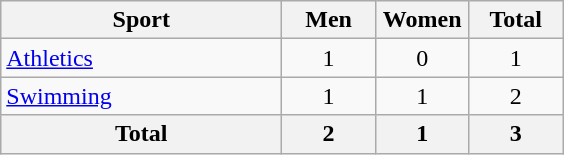<table class="wikitable sortable" style="text-align:center;">
<tr>
<th width=180>Sport</th>
<th width=55>Men</th>
<th width=55>Women</th>
<th width=55>Total</th>
</tr>
<tr>
<td align=left><a href='#'>Athletics</a></td>
<td>1</td>
<td>0</td>
<td>1</td>
</tr>
<tr>
<td align=left><a href='#'>Swimming</a></td>
<td>1</td>
<td>1</td>
<td>2</td>
</tr>
<tr>
<th>Total</th>
<th>2</th>
<th>1</th>
<th>3</th>
</tr>
</table>
